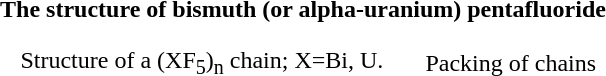<table cellpadding="3" style="margin:1em auto 1em auto; text-align:center">
<tr>
<td colspan="2" style="text-align:center;"><strong>The structure of bismuth (or alpha-uranium) pentafluoride</strong></td>
</tr>
<tr>
<td></td>
<td></td>
</tr>
<tr style="text-align:center;">
<td>Structure of a (XF<sub>5</sub>)<sub>n</sub> chain; X=Bi, U.</td>
<td>Packing of chains</td>
</tr>
</table>
